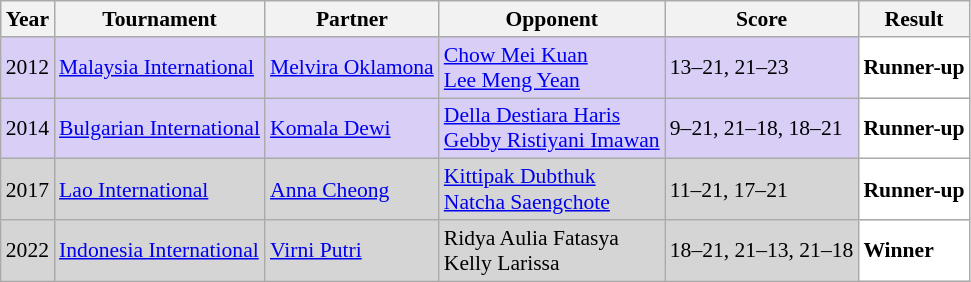<table class="sortable wikitable" style="font-size: 90%;">
<tr>
<th>Year</th>
<th>Tournament</th>
<th>Partner</th>
<th>Opponent</th>
<th>Score</th>
<th>Result</th>
</tr>
<tr style="background:#D8CEF6">
<td align="center">2012</td>
<td align="left"><a href='#'>Malaysia International</a></td>
<td align="left"> <a href='#'>Melvira Oklamona</a></td>
<td align="left"> <a href='#'>Chow Mei Kuan</a><br> <a href='#'>Lee Meng Yean</a></td>
<td align="left">13–21, 21–23</td>
<td style="text-align:left; background:white"> <strong>Runner-up</strong></td>
</tr>
<tr style="background:#D8CEF6">
<td align="center">2014</td>
<td align="left"><a href='#'>Bulgarian International</a></td>
<td align="left"> <a href='#'>Komala Dewi</a></td>
<td align="left"> <a href='#'>Della Destiara Haris</a><br> <a href='#'>Gebby Ristiyani Imawan</a></td>
<td align="left">9–21, 21–18, 18–21</td>
<td style="text-align:left; background:white"> <strong>Runner-up</strong></td>
</tr>
<tr style="background:#D5D5D5">
<td align="center">2017</td>
<td align="left"><a href='#'>Lao International</a></td>
<td align="left"> <a href='#'>Anna Cheong</a></td>
<td align="left"> <a href='#'>Kittipak Dubthuk</a><br> <a href='#'>Natcha Saengchote</a></td>
<td align="left">11–21, 17–21</td>
<td style="text-align:left; background:white"> <strong>Runner-up</strong></td>
</tr>
<tr style="background:#D5D5D5">
<td align="center">2022</td>
<td align="left"><a href='#'>Indonesia International</a></td>
<td align="left"> <a href='#'>Virni Putri</a></td>
<td align="left"> Ridya Aulia Fatasya<br> Kelly Larissa</td>
<td align="left">18–21, 21–13, 21–18</td>
<td style="text-align:left; background:white"> <strong>Winner</strong></td>
</tr>
</table>
